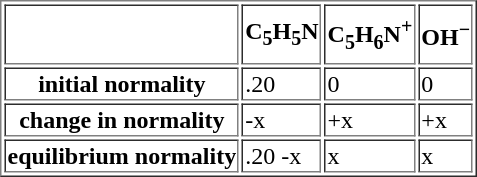<table width:75%; height:200px border="1">
<tr style="height:40px">
<th></th>
<th>C<sub>5</sub>H<sub>5</sub>N</th>
<th>C<sub>5</sub>H<sub>6</sub>N<sup>+</sup></th>
<th>OH<sup>−</sup></th>
</tr>
<tr>
<th>initial normality</th>
<td>.20</td>
<td>0</td>
<td>0</td>
</tr>
<tr>
<th>change in normality</th>
<td>-x</td>
<td>+x</td>
<td>+x</td>
</tr>
<tr>
<th>equilibrium normality</th>
<td>.20 -x</td>
<td>x</td>
<td>x</td>
</tr>
</table>
